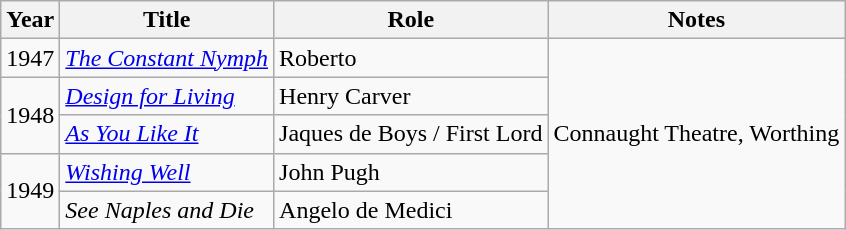<table class="wikitable">
<tr>
<th>Year</th>
<th>Title</th>
<th>Role</th>
<th>Notes</th>
</tr>
<tr>
<td>1947</td>
<td><a href='#'><em>The Constant Nymph</em></a></td>
<td>Roberto</td>
<td rowspan="5">Connaught Theatre, Worthing</td>
</tr>
<tr>
<td rowspan="2">1948</td>
<td><em><a href='#'>Design for Living</a></em></td>
<td>Henry Carver</td>
</tr>
<tr>
<td><em><a href='#'>As You Like It</a></em></td>
<td>Jaques de Boys / First Lord</td>
</tr>
<tr>
<td rowspan="2">1949</td>
<td><em><a href='#'>Wishing Well</a></em></td>
<td>John Pugh</td>
</tr>
<tr>
<td><em>See Naples and Die</em></td>
<td>Angelo de Medici</td>
</tr>
</table>
